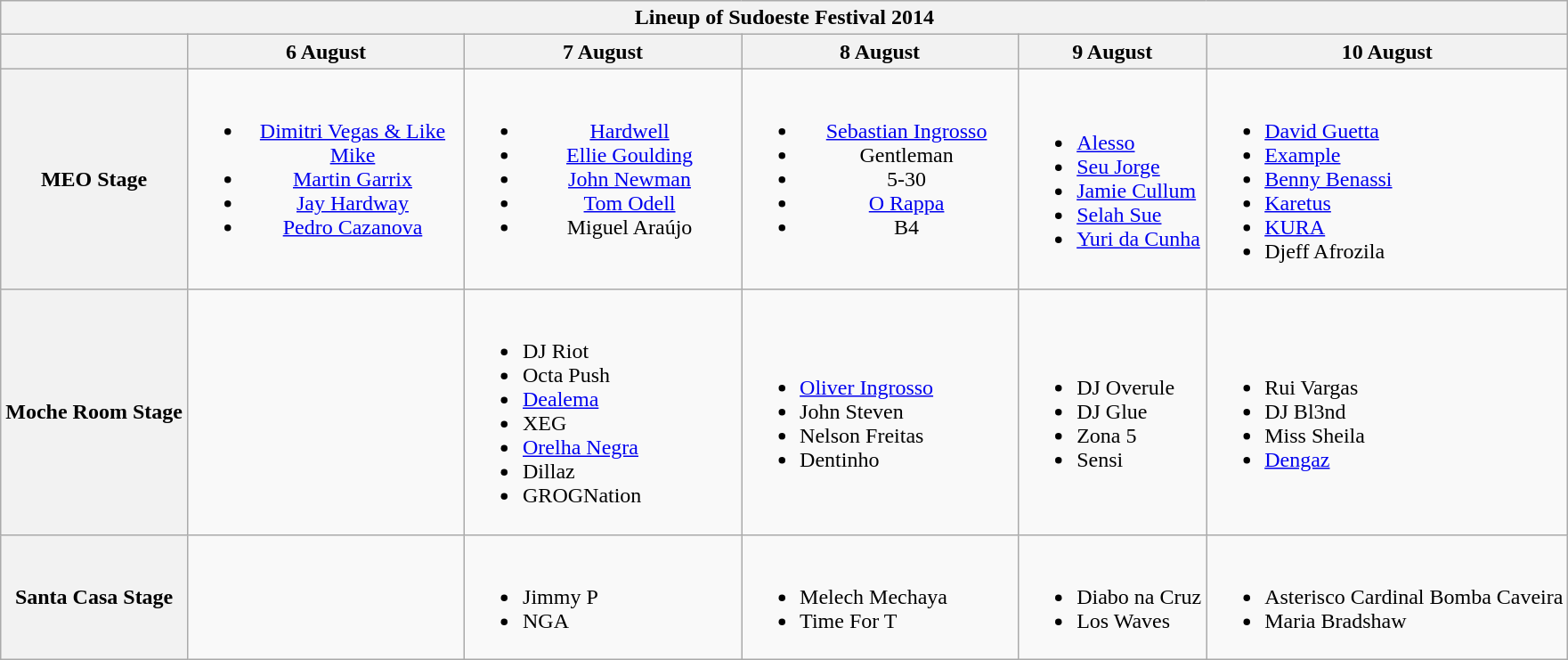<table class="wikitable mw-collapsible">
<tr>
<th colspan="6">Lineup of Sudoeste Festival 2014</th>
</tr>
<tr>
<th></th>
<th>6 August</th>
<th>7 August</th>
<th>8 August</th>
<th>9 August</th>
<th>10 August</th>
</tr>
<tr>
<th><strong>MEO Stage</strong></th>
<td width="200" align="center" valign="top"><br><ul><li><a href='#'>Dimitri Vegas & Like Mike</a></li><li><a href='#'>Martin Garrix</a></li><li><a href='#'>Jay Hardway</a></li><li><a href='#'>Pedro Cazanova</a></li></ul></td>
<td width="200" align="center" valign="top"><br><ul><li><a href='#'>Hardwell</a></li><li><a href='#'>Ellie Goulding</a></li><li><a href='#'>John Newman</a></li><li><a href='#'>Tom Odell</a></li><li>Miguel Araújo</li></ul></td>
<td width="200" align="center" valign="top"><br><ul><li><a href='#'>Sebastian Ingrosso</a></li><li>Gentleman</li><li>5-30</li><li><a href='#'>O Rappa</a></li><li>B4</li></ul></td>
<td><br><ul><li><a href='#'>Alesso</a></li><li><a href='#'>Seu Jorge</a></li><li><a href='#'>Jamie Cullum</a></li><li><a href='#'>Selah Sue</a></li><li><a href='#'>Yuri da Cunha</a></li></ul></td>
<td><br><ul><li><a href='#'>David Guetta</a></li><li><a href='#'>Example</a></li><li><a href='#'>Benny Benassi</a></li><li><a href='#'>Karetus</a></li><li><a href='#'>KURA</a></li><li>Djeff Afrozila</li></ul></td>
</tr>
<tr>
<th>Moche Room Stage</th>
<td></td>
<td><br><ul><li>DJ Riot</li><li>Octa Push</li><li><a href='#'>Dealema</a></li><li>XEG</li><li><a href='#'>Orelha Negra</a></li><li>Dillaz</li><li>GROGNation</li></ul></td>
<td><br><ul><li><a href='#'>Oliver Ingrosso</a></li><li>John Steven</li><li>Nelson Freitas</li><li>Dentinho</li></ul></td>
<td><br><ul><li>DJ Overule</li><li>DJ Glue</li><li>Zona 5</li><li>Sensi</li></ul></td>
<td><br><ul><li>Rui Vargas</li><li>DJ Bl3nd</li><li>Miss Sheila</li><li><a href='#'>Dengaz</a></li></ul></td>
</tr>
<tr>
<th>Santa Casa Stage</th>
<td></td>
<td><br><ul><li>Jimmy P</li><li>NGA</li></ul></td>
<td><br><ul><li>Melech Mechaya</li><li>Time For T</li></ul></td>
<td><br><ul><li>Diabo na Cruz</li><li>Los Waves</li></ul></td>
<td><br><ul><li>Asterisco Cardinal Bomba Caveira</li><li>Maria Bradshaw</li></ul></td>
</tr>
</table>
